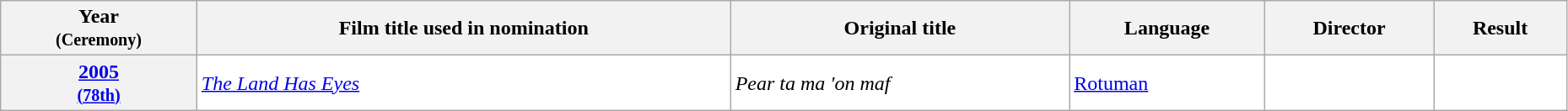<table class="wikitable sortable" width="98%" style="background:#ffffff;">
<tr>
<th>Year<br><small>(Ceremony)</small></th>
<th>Film title used in nomination</th>
<th>Original title</th>
<th>Language</th>
<th>Director</th>
<th>Result</th>
</tr>
<tr>
<th align="center"><a href='#'>2005</a><br><small><a href='#'>(78th)</a></small></th>
<td><em><a href='#'>The Land Has Eyes</a></em></td>
<td><em>Pear ta ma 'on maf</em></td>
<td><a href='#'>Rotuman</a></td>
<td></td>
<td></td>
</tr>
</table>
